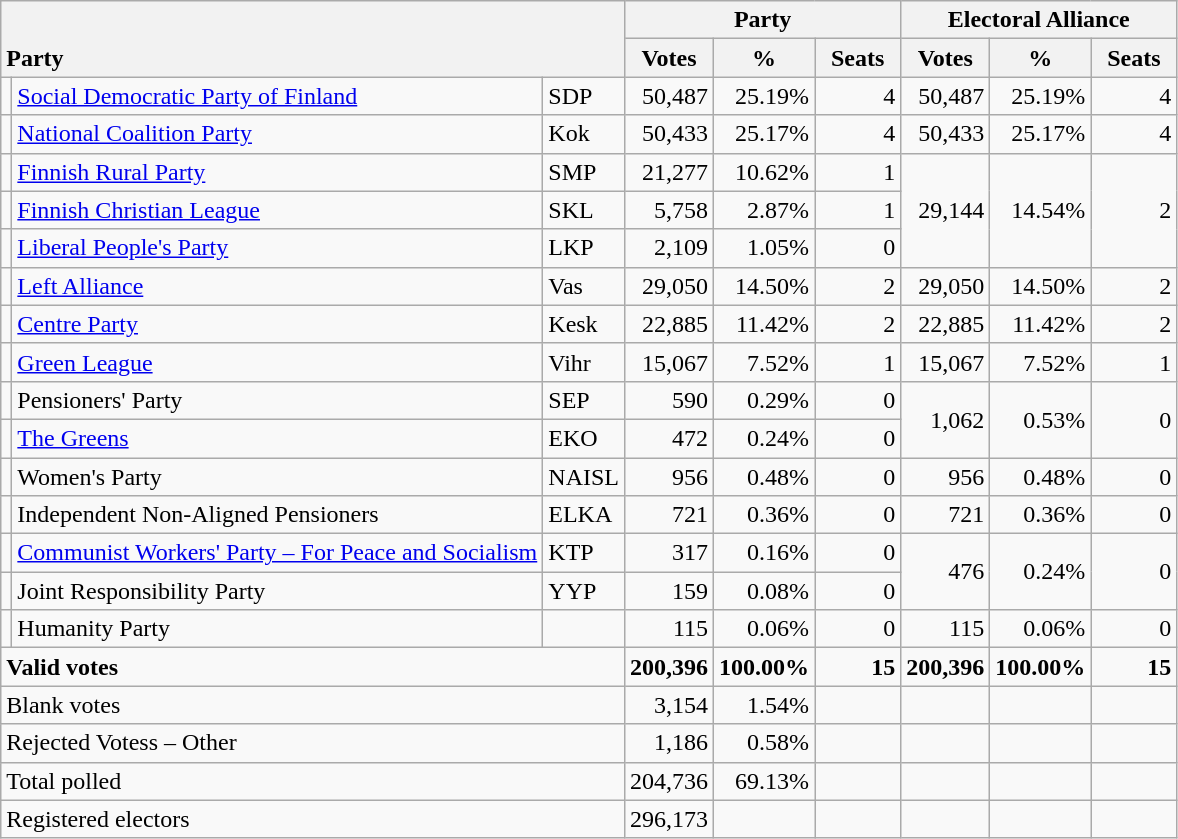<table class="wikitable" border="1" style="text-align:right;">
<tr>
<th style="text-align:left;" valign=bottom rowspan=2 colspan=3>Party</th>
<th colspan=3>Party</th>
<th colspan=3>Electoral Alliance</th>
</tr>
<tr>
<th align=center valign=bottom width="50">Votes</th>
<th align=center valign=bottom width="50">%</th>
<th align=center valign=bottom width="50">Seats</th>
<th align=center valign=bottom width="50">Votes</th>
<th align=center valign=bottom width="50">%</th>
<th align=center valign=bottom width="50">Seats</th>
</tr>
<tr>
<td></td>
<td align=left style="white-space: nowrap;"><a href='#'>Social Democratic Party of Finland</a></td>
<td align=left>SDP</td>
<td>50,487</td>
<td>25.19%</td>
<td>4</td>
<td>50,487</td>
<td>25.19%</td>
<td>4</td>
</tr>
<tr>
<td></td>
<td align=left><a href='#'>National Coalition Party</a></td>
<td align=left>Kok</td>
<td>50,433</td>
<td>25.17%</td>
<td>4</td>
<td>50,433</td>
<td>25.17%</td>
<td>4</td>
</tr>
<tr>
<td></td>
<td align=left><a href='#'>Finnish Rural Party</a></td>
<td align=left>SMP</td>
<td>21,277</td>
<td>10.62%</td>
<td>1</td>
<td rowspan=3>29,144</td>
<td rowspan=3>14.54%</td>
<td rowspan=3>2</td>
</tr>
<tr>
<td></td>
<td align=left><a href='#'>Finnish Christian League</a></td>
<td align=left>SKL</td>
<td>5,758</td>
<td>2.87%</td>
<td>1</td>
</tr>
<tr>
<td></td>
<td align=left><a href='#'>Liberal People's Party</a></td>
<td align=left>LKP</td>
<td>2,109</td>
<td>1.05%</td>
<td>0</td>
</tr>
<tr>
<td></td>
<td align=left><a href='#'>Left Alliance</a></td>
<td align=left>Vas</td>
<td>29,050</td>
<td>14.50%</td>
<td>2</td>
<td>29,050</td>
<td>14.50%</td>
<td>2</td>
</tr>
<tr>
<td></td>
<td align=left><a href='#'>Centre Party</a></td>
<td align=left>Kesk</td>
<td>22,885</td>
<td>11.42%</td>
<td>2</td>
<td>22,885</td>
<td>11.42%</td>
<td>2</td>
</tr>
<tr>
<td></td>
<td align=left><a href='#'>Green League</a></td>
<td align=left>Vihr</td>
<td>15,067</td>
<td>7.52%</td>
<td>1</td>
<td>15,067</td>
<td>7.52%</td>
<td>1</td>
</tr>
<tr>
<td></td>
<td align=left>Pensioners' Party</td>
<td align=left>SEP</td>
<td>590</td>
<td>0.29%</td>
<td>0</td>
<td rowspan=2>1,062</td>
<td rowspan=2>0.53%</td>
<td rowspan=2>0</td>
</tr>
<tr>
<td></td>
<td align=left><a href='#'>The Greens</a></td>
<td align=left>EKO</td>
<td>472</td>
<td>0.24%</td>
<td>0</td>
</tr>
<tr>
<td></td>
<td align=left>Women's Party</td>
<td align=left>NAISL</td>
<td>956</td>
<td>0.48%</td>
<td>0</td>
<td>956</td>
<td>0.48%</td>
<td>0</td>
</tr>
<tr>
<td></td>
<td align=left>Independent Non-Aligned Pensioners</td>
<td align=left>ELKA</td>
<td>721</td>
<td>0.36%</td>
<td>0</td>
<td>721</td>
<td>0.36%</td>
<td>0</td>
</tr>
<tr>
<td></td>
<td align=left><a href='#'>Communist Workers' Party – For Peace and Socialism</a></td>
<td align=left>KTP</td>
<td>317</td>
<td>0.16%</td>
<td>0</td>
<td rowspan=2>476</td>
<td rowspan=2>0.24%</td>
<td rowspan=2>0</td>
</tr>
<tr>
<td></td>
<td align=left>Joint Responsibility Party</td>
<td align=left>YYP</td>
<td>159</td>
<td>0.08%</td>
<td>0</td>
</tr>
<tr>
<td></td>
<td align=left>Humanity Party</td>
<td align=left></td>
<td>115</td>
<td>0.06%</td>
<td>0</td>
<td>115</td>
<td>0.06%</td>
<td>0</td>
</tr>
<tr style="font-weight:bold">
<td align=left colspan=3>Valid votes</td>
<td>200,396</td>
<td>100.00%</td>
<td>15</td>
<td>200,396</td>
<td>100.00%</td>
<td>15</td>
</tr>
<tr>
<td align=left colspan=3>Blank votes</td>
<td>3,154</td>
<td>1.54%</td>
<td></td>
<td></td>
<td></td>
<td></td>
</tr>
<tr>
<td align=left colspan=3>Rejected Votess – Other</td>
<td>1,186</td>
<td>0.58%</td>
<td></td>
<td></td>
<td></td>
<td></td>
</tr>
<tr>
<td align=left colspan=3>Total polled</td>
<td>204,736</td>
<td>69.13%</td>
<td></td>
<td></td>
<td></td>
<td></td>
</tr>
<tr>
<td align=left colspan=3>Registered electors</td>
<td>296,173</td>
<td></td>
<td></td>
<td></td>
<td></td>
<td></td>
</tr>
</table>
